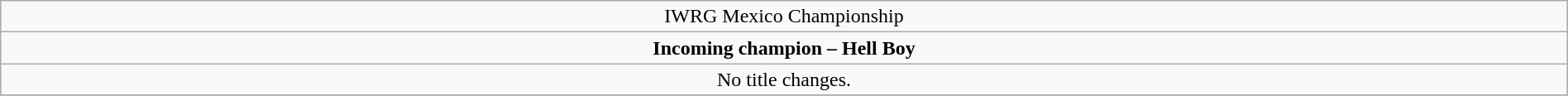<table class="wikitable" style="text-align:center; width:100%;">
<tr>
<td colspan="4" style="text-align: center;">IWRG Mexico Championship</td>
</tr>
<tr>
<td colspan="4" style="text-align: center;"><strong>Incoming champion – Hell Boy</strong></td>
</tr>
<tr>
<td>No title changes.</td>
</tr>
<tr>
</tr>
</table>
